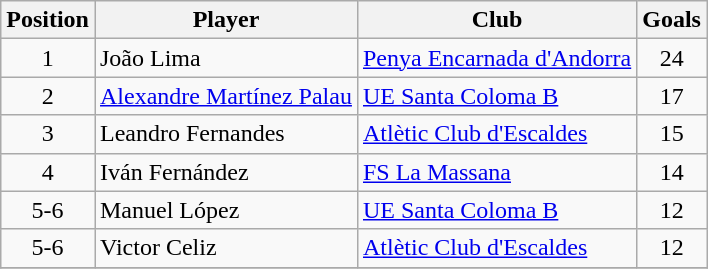<table class="wikitable" style="text-align:center">
<tr>
<th>Position</th>
<th>Player</th>
<th>Club</th>
<th>Goals</th>
</tr>
<tr>
<td rowspan=1>1</td>
<td align="left">João Lima</td>
<td align="left"><a href='#'>Penya Encarnada d'Andorra</a></td>
<td>24</td>
</tr>
<tr>
<td rowspan=1>2</td>
<td align="left"><a href='#'>Alexandre Martínez Palau</a></td>
<td align="left"><a href='#'>UE Santa Coloma B</a></td>
<td>17</td>
</tr>
<tr>
<td rowspan=1>3</td>
<td align="left">Leandro Fernandes</td>
<td align="left"><a href='#'>Atlètic Club d'Escaldes</a></td>
<td>15</td>
</tr>
<tr>
<td rowspan=1>4</td>
<td align="left">Iván Fernández</td>
<td align="left"><a href='#'>FS La Massana</a></td>
<td>14</td>
</tr>
<tr>
<td rowspan=1>5-6</td>
<td align="left">Manuel López</td>
<td align="left"><a href='#'>UE Santa Coloma B</a></td>
<td>12</td>
</tr>
<tr>
<td rowspan=1>5-6</td>
<td align="left">Victor Celiz</td>
<td align="left"><a href='#'>Atlètic Club d'Escaldes</a></td>
<td>12</td>
</tr>
<tr>
</tr>
</table>
